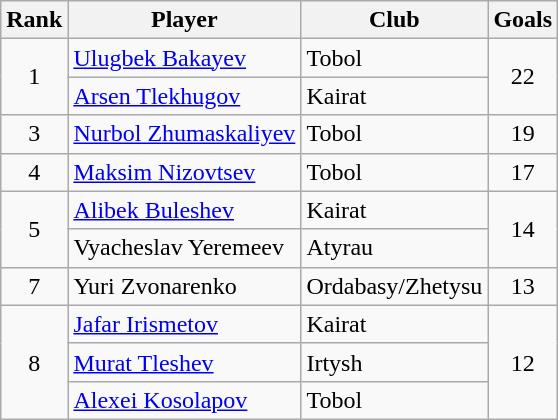<table class="wikitable" style="text-align:center;">
<tr>
<th>Rank</th>
<th>Player</th>
<th>Club</th>
<th>Goals</th>
</tr>
<tr>
<td rowspan="2">1</td>
<td align="left"> <a href='#'>Ulugbek Bakayev</a></td>
<td align="left">Tobol</td>
<td rowspan="2">22</td>
</tr>
<tr>
<td align="left"> <a href='#'>Arsen Tlekhugov</a></td>
<td align="left">Kairat</td>
</tr>
<tr>
<td rowspan="1">3</td>
<td align="left"> <a href='#'>Nurbol Zhumaskaliyev</a></td>
<td align="left">Tobol</td>
<td rowspan="1">19</td>
</tr>
<tr>
<td rowspan="1">4</td>
<td align="left"> <a href='#'>Maksim Nizovtsev</a></td>
<td align="left">Tobol</td>
<td rowspan="1">17</td>
</tr>
<tr>
<td rowspan="2">5</td>
<td align="left"> <a href='#'>Alibek Buleshev</a></td>
<td align="left">Kairat</td>
<td rowspan="2">14</td>
</tr>
<tr>
<td align="left"> Vyacheslav Yeremeev</td>
<td align="left">Atyrau</td>
</tr>
<tr>
<td rowspan="1">7</td>
<td align="left"> Yuri Zvonarenko</td>
<td align="left">Ordabasy/Zhetysu</td>
<td rowspan="1">13</td>
</tr>
<tr>
<td rowspan="3">8</td>
<td align="left"> <a href='#'>Jafar Irismetov</a></td>
<td align="left">Kairat</td>
<td rowspan="3">12</td>
</tr>
<tr>
<td align="left"> <a href='#'>Murat Tleshev</a></td>
<td align="left">Irtysh</td>
</tr>
<tr>
<td align="left"> <a href='#'>Alexei Kosolapov</a></td>
<td align="left">Tobol</td>
</tr>
</table>
